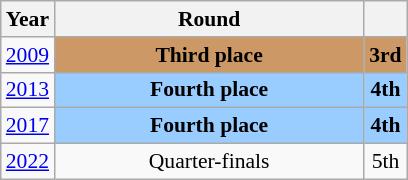<table class="wikitable" style="text-align: center; font-size:90%">
<tr>
<th>Year</th>
<th style="width:200px">Round</th>
<th></th>
</tr>
<tr>
<td><a href='#'>2009</a></td>
<td bgcolor="cc9966"><strong>Third place</strong></td>
<td bgcolor="cc9966"><strong>3rd</strong></td>
</tr>
<tr>
<td><a href='#'>2013</a></td>
<td bgcolor="9acdff"><strong>Fourth place</strong></td>
<td bgcolor="9acdff"><strong>4th</strong></td>
</tr>
<tr>
<td><a href='#'>2017</a></td>
<td bgcolor="9acdff"><strong>Fourth place</strong></td>
<td bgcolor="9acdff"><strong>4th</strong></td>
</tr>
<tr>
<td><a href='#'>2022</a></td>
<td>Quarter-finals</td>
<td>5th</td>
</tr>
</table>
